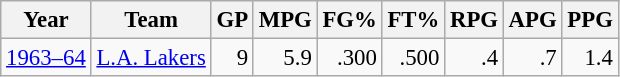<table class="wikitable sortable" style="font-size:95%; text-align:right;">
<tr>
<th>Year</th>
<th>Team</th>
<th>GP</th>
<th>MPG</th>
<th>FG%</th>
<th>FT%</th>
<th>RPG</th>
<th>APG</th>
<th>PPG</th>
</tr>
<tr>
<td style="text-align:left;"><a href='#'>1963–64</a></td>
<td style="text-align:left;"><a href='#'>L.A. Lakers</a></td>
<td>9</td>
<td>5.9</td>
<td>.300</td>
<td>.500</td>
<td>.4</td>
<td>.7</td>
<td>1.4</td>
</tr>
</table>
